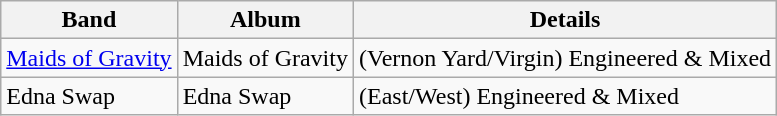<table class="wikitable" border="1">
<tr>
<th>Band</th>
<th>Album</th>
<th>Details</th>
</tr>
<tr>
<td><a href='#'>Maids of Gravity</a></td>
<td>Maids of Gravity</td>
<td>(Vernon Yard/Virgin) Engineered & Mixed</td>
</tr>
<tr>
<td>Edna Swap</td>
<td>Edna Swap</td>
<td>(East/West) Engineered & Mixed</td>
</tr>
</table>
